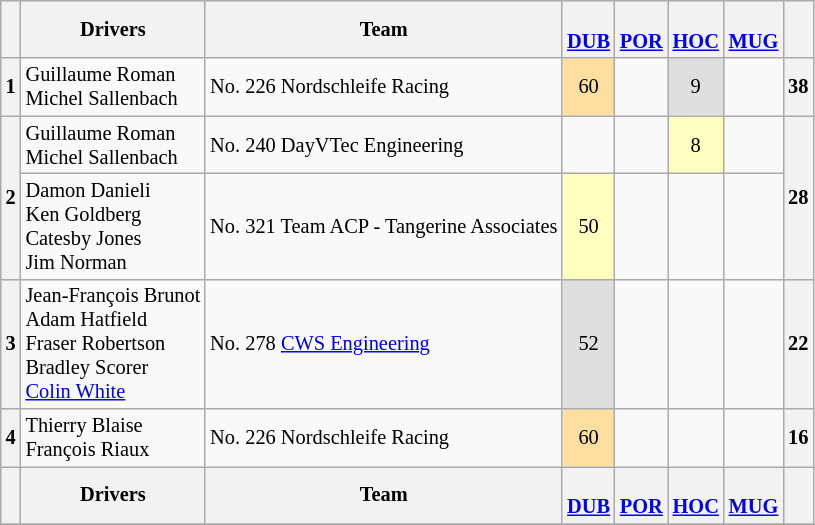<table align=left| class="wikitable" style="font-size: 85%; text-align: center">
<tr valign="top">
<th valign=middle></th>
<th valign=middle>Drivers</th>
<th valign=middle>Team</th>
<th><br><a href='#'>DUB</a></th>
<th><br><a href='#'>POR</a></th>
<th><br><a href='#'>HOC</a></th>
<th><br><a href='#'>MUG</a></th>
<th valign=middle>  </th>
</tr>
<tr>
<th>1</th>
<td align=left> Guillaume Roman<br> Michel Sallenbach</td>
<td align=left> No. 226 Nordschleife Racing</td>
<td style="background:#FFDF9F;">60</td>
<td></td>
<td style="background:#DFDFDF;">9</td>
<td></td>
<th>38</th>
</tr>
<tr>
<th rowspan=2>2</th>
<td align=left> Guillaume Roman<br> Michel Sallenbach</td>
<td align=left> No. 240 DayVTec Engineering</td>
<td></td>
<td></td>
<td style="background:#FFFFBF;">8</td>
<td></td>
<th rowspan=2>28</th>
</tr>
<tr>
<td align=left> Damon Danieli<br> Ken Goldberg<br> Catesby Jones<br> Jim Norman</td>
<td align=left> No. 321 Team ACP - Tangerine Associates</td>
<td style="background:#FFFFBF;">50</td>
<td></td>
<td></td>
<td></td>
</tr>
<tr>
<th>3</th>
<td align=left> Jean-François Brunot<br> Adam Hatfield<br> Fraser Robertson<br> Bradley Scorer<br> <a href='#'>Colin White</a></td>
<td align=left> No. 278 <a href='#'>CWS Engineering</a></td>
<td style="background:#DFDFDF;">52</td>
<td></td>
<td></td>
<td></td>
<th>22</th>
</tr>
<tr>
<th>4</th>
<td align=left> Thierry Blaise<br> François Riaux</td>
<td align=left> No. 226 Nordschleife Racing</td>
<td style="background:#FFDF9F;">60</td>
<td></td>
<td></td>
<td></td>
<th>16</th>
</tr>
<tr>
<th valign=middle></th>
<th valign=middle>Drivers</th>
<th valign=middle>Team</th>
<th><br><a href='#'>DUB</a></th>
<th><br><a href='#'>POR</a></th>
<th><br><a href='#'>HOC</a></th>
<th><br><a href='#'>MUG</a></th>
<th valign=middle>  </th>
</tr>
<tr>
</tr>
</table>
